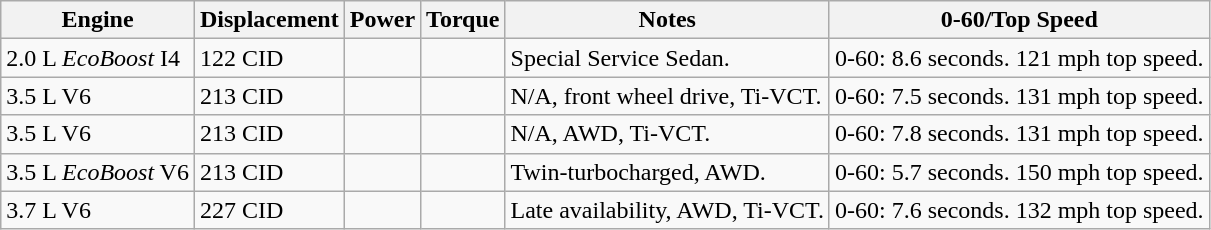<table class="wikitable">
<tr>
<th>Engine</th>
<th>Displacement</th>
<th>Power</th>
<th>Torque</th>
<th>Notes</th>
<th>0-60/Top Speed</th>
</tr>
<tr>
<td>2.0 L <em>EcoBoost</em> I4</td>
<td>122 CID</td>
<td></td>
<td></td>
<td>Special Service Sedan.</td>
<td>0-60: 8.6 seconds. 121 mph top speed.</td>
</tr>
<tr>
<td>3.5 L V6</td>
<td>213 CID</td>
<td></td>
<td></td>
<td>N/A, front wheel drive, Ti-VCT.</td>
<td>0-60: 7.5 seconds. 131 mph top speed.</td>
</tr>
<tr>
<td>3.5 L V6</td>
<td>213 CID</td>
<td></td>
<td></td>
<td>N/A, AWD, Ti-VCT.</td>
<td>0-60: 7.8 seconds. 131 mph top speed.</td>
</tr>
<tr>
<td>3.5 L <em>EcoBoost</em> V6</td>
<td>213 CID</td>
<td></td>
<td></td>
<td>Twin-turbocharged, AWD.</td>
<td>0-60: 5.7 seconds. 150 mph top speed.</td>
</tr>
<tr>
<td>3.7 L V6</td>
<td>227 CID</td>
<td></td>
<td></td>
<td>Late availability, AWD, Ti-VCT.</td>
<td>0-60: 7.6 seconds. 132 mph top speed.</td>
</tr>
</table>
